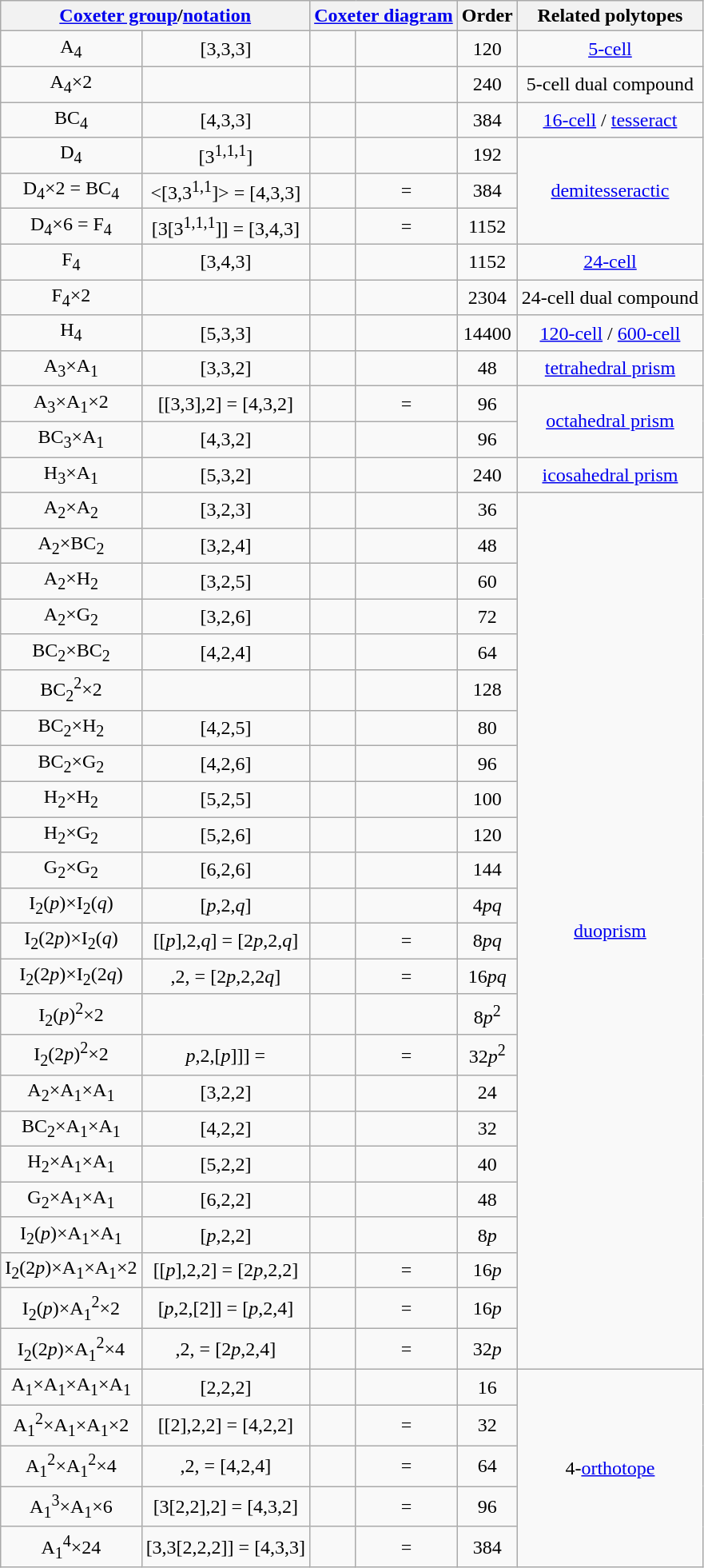<table class=wikitable>
<tr>
<th colspan=2><a href='#'>Coxeter group</a>/<a href='#'>notation</a></th>
<th colspan=2><a href='#'>Coxeter diagram</a></th>
<th>Order</th>
<th>Related polytopes</th>
</tr>
<tr align=center>
<td>A<sub>4</sub></td>
<td>[3,3,3]</td>
<td></td>
<td></td>
<td>120</td>
<td><a href='#'>5-cell</a></td>
</tr>
<tr align=center>
<td>A<sub>4</sub>×2</td>
<td></td>
<td></td>
<td></td>
<td>240</td>
<td>5-cell dual compound</td>
</tr>
<tr align=center>
<td>BC<sub>4</sub></td>
<td>[4,3,3]</td>
<td></td>
<td></td>
<td>384</td>
<td><a href='#'>16-cell</a> / <a href='#'>tesseract</a></td>
</tr>
<tr align=center>
<td>D<sub>4</sub></td>
<td>[3<sup>1,1,1</sup>]</td>
<td></td>
<td></td>
<td>192</td>
<td rowspan=3><a href='#'>demitesseractic</a></td>
</tr>
<tr align=center>
<td>D<sub>4</sub>×2 = BC<sub>4</sub></td>
<td><[3,3<sup>1,1</sup>]> = [4,3,3]</td>
<td></td>
<td>= </td>
<td>384</td>
</tr>
<tr align=center>
<td>D<sub>4</sub>×6 = F<sub>4</sub></td>
<td>[3[3<sup>1,1,1</sup>]] = [3,4,3]</td>
<td></td>
<td>= </td>
<td>1152</td>
</tr>
<tr align=center>
<td>F<sub>4</sub></td>
<td>[3,4,3]</td>
<td></td>
<td></td>
<td>1152</td>
<td><a href='#'>24-cell</a></td>
</tr>
<tr align=center>
<td>F<sub>4</sub>×2</td>
<td></td>
<td></td>
<td></td>
<td>2304</td>
<td>24-cell dual compound</td>
</tr>
<tr align=center>
<td>H<sub>4</sub></td>
<td>[5,3,3]</td>
<td></td>
<td></td>
<td>14400</td>
<td><a href='#'>120-cell</a> / <a href='#'>600-cell</a></td>
</tr>
<tr align=center>
<td>A<sub>3</sub>×A<sub>1</sub></td>
<td>[3,3,2]</td>
<td></td>
<td></td>
<td>48</td>
<td><a href='#'>tetrahedral prism</a></td>
</tr>
<tr align=center>
<td>A<sub>3</sub>×A<sub>1</sub>×2</td>
<td>[[3,3],2] = [4,3,2]</td>
<td></td>
<td>= </td>
<td>96</td>
<td rowspan=2><a href='#'>octahedral prism</a></td>
</tr>
<tr align=center>
<td>BC<sub>3</sub>×A<sub>1</sub></td>
<td>[4,3,2]</td>
<td></td>
<td></td>
<td>96</td>
</tr>
<tr align=center>
<td>H<sub>3</sub>×A<sub>1</sub></td>
<td>[5,3,2]</td>
<td></td>
<td></td>
<td>240</td>
<td><a href='#'>icosahedral prism</a></td>
</tr>
<tr align=center>
<td>A<sub>2</sub>×A<sub>2</sub></td>
<td>[3,2,3]</td>
<td></td>
<td></td>
<td>36</td>
<td rowspan=24><a href='#'>duoprism</a></td>
</tr>
<tr align=center>
<td>A<sub>2</sub>×BC<sub>2</sub></td>
<td>[3,2,4]</td>
<td></td>
<td></td>
<td>48</td>
</tr>
<tr align=center>
<td>A<sub>2</sub>×H<sub>2</sub></td>
<td>[3,2,5]</td>
<td></td>
<td></td>
<td>60</td>
</tr>
<tr align=center>
<td>A<sub>2</sub>×G<sub>2</sub></td>
<td>[3,2,6]</td>
<td></td>
<td></td>
<td>72</td>
</tr>
<tr align=center>
<td>BC<sub>2</sub>×BC<sub>2</sub></td>
<td>[4,2,4]</td>
<td></td>
<td></td>
<td>64</td>
</tr>
<tr align=center>
<td>BC<sub>2</sub><sup>2</sup>×2</td>
<td></td>
<td></td>
<td></td>
<td>128</td>
</tr>
<tr align=center>
<td>BC<sub>2</sub>×H<sub>2</sub></td>
<td>[4,2,5]</td>
<td></td>
<td></td>
<td>80</td>
</tr>
<tr align=center>
<td>BC<sub>2</sub>×G<sub>2</sub></td>
<td>[4,2,6]</td>
<td></td>
<td></td>
<td>96</td>
</tr>
<tr align=center>
<td>H<sub>2</sub>×H<sub>2</sub></td>
<td>[5,2,5]</td>
<td></td>
<td></td>
<td>100</td>
</tr>
<tr align=center>
<td>H<sub>2</sub>×G<sub>2</sub></td>
<td>[5,2,6]</td>
<td></td>
<td></td>
<td>120</td>
</tr>
<tr align=center>
<td>G<sub>2</sub>×G<sub>2</sub></td>
<td>[6,2,6]</td>
<td></td>
<td></td>
<td>144</td>
</tr>
<tr align=center>
<td>I<sub>2</sub>(<em>p</em>)×I<sub>2</sub>(<em>q</em>)</td>
<td>[<em>p</em>,2,<em>q</em>]</td>
<td></td>
<td></td>
<td>4<em>pq</em></td>
</tr>
<tr align=center>
<td>I<sub>2</sub>(2<em>p</em>)×I<sub>2</sub>(<em>q</em>)</td>
<td>[[<em>p</em>],2,<em>q</em>] = [2<em>p</em>,2,<em>q</em>]</td>
<td></td>
<td>= </td>
<td>8<em>pq</em></td>
</tr>
<tr align=center>
<td>I<sub>2</sub>(2<em>p</em>)×I<sub>2</sub>(2<em>q</em>)</td>
<td>,2, = [2<em>p</em>,2,2<em>q</em>]</td>
<td></td>
<td>= </td>
<td>16<em>pq</em></td>
</tr>
<tr align=center>
<td>I<sub>2</sub>(<em>p</em>)<sup>2</sup>×2</td>
<td></td>
<td></td>
<td></td>
<td>8<em>p</em><sup>2</sup></td>
</tr>
<tr align=center>
<td>I<sub>2</sub>(2<em>p</em>)<sup>2</sup>×2</td>
<td><em>p</em>,2,[<em>p</em>]]] = </td>
<td></td>
<td>= </td>
<td>32<em>p</em><sup>2</sup></td>
</tr>
<tr align=center>
<td>A<sub>2</sub>×A<sub>1</sub>×A<sub>1</sub></td>
<td>[3,2,2]</td>
<td></td>
<td></td>
<td>24</td>
</tr>
<tr align=center>
<td>BC<sub>2</sub>×A<sub>1</sub>×A<sub>1</sub></td>
<td>[4,2,2]</td>
<td></td>
<td></td>
<td>32</td>
</tr>
<tr align=center>
<td>H<sub>2</sub>×A<sub>1</sub>×A<sub>1</sub></td>
<td>[5,2,2]</td>
<td></td>
<td></td>
<td>40</td>
</tr>
<tr align=center>
<td>G<sub>2</sub>×A<sub>1</sub>×A<sub>1</sub></td>
<td>[6,2,2]</td>
<td></td>
<td></td>
<td>48</td>
</tr>
<tr align=center>
<td>I<sub>2</sub>(<em>p</em>)×A<sub>1</sub>×A<sub>1</sub></td>
<td>[<em>p</em>,2,2]</td>
<td></td>
<td></td>
<td>8<em>p</em></td>
</tr>
<tr align=center>
<td>I<sub>2</sub>(2<em>p</em>)×A<sub>1</sub>×A<sub>1</sub>×2</td>
<td>[[<em>p</em>],2,2] = [2<em>p</em>,2,2]</td>
<td></td>
<td>= </td>
<td>16<em>p</em></td>
</tr>
<tr align=center>
<td>I<sub>2</sub>(<em>p</em>)×A<sub>1</sub><sup>2</sup>×2</td>
<td>[<em>p</em>,2,[2]] = [<em>p</em>,2,4]</td>
<td></td>
<td>= </td>
<td>16<em>p</em></td>
</tr>
<tr align=center>
<td>I<sub>2</sub>(2<em>p</em>)×A<sub>1</sub><sup>2</sup>×4</td>
<td>,2, = [2<em>p</em>,2,4]</td>
<td></td>
<td>= </td>
<td>32<em>p</em></td>
</tr>
<tr align=center>
<td>A<sub>1</sub>×A<sub>1</sub>×A<sub>1</sub>×A<sub>1</sub></td>
<td>[2,2,2]</td>
<td></td>
<td></td>
<td>16</td>
<td rowspan=5>4-<a href='#'>orthotope</a></td>
</tr>
<tr align=center>
<td>A<sub>1</sub><sup>2</sup>×A<sub>1</sub>×A<sub>1</sub>×2</td>
<td>[[2],2,2] = [4,2,2]</td>
<td></td>
<td>= </td>
<td>32</td>
</tr>
<tr align=center>
<td>A<sub>1</sub><sup>2</sup>×A<sub>1</sub><sup>2</sup>×4</td>
<td>,2, = [4,2,4]</td>
<td></td>
<td>= </td>
<td>64</td>
</tr>
<tr align=center>
<td>A<sub>1</sub><sup>3</sup>×A<sub>1</sub>×6</td>
<td>[3[2,2],2] = [4,3,2]</td>
<td></td>
<td>= </td>
<td>96</td>
</tr>
<tr align=center>
<td>A<sub>1</sub><sup>4</sup>×24</td>
<td>[3,3[2,2,2]] = [4,3,3]</td>
<td></td>
<td>= </td>
<td>384</td>
</tr>
</table>
